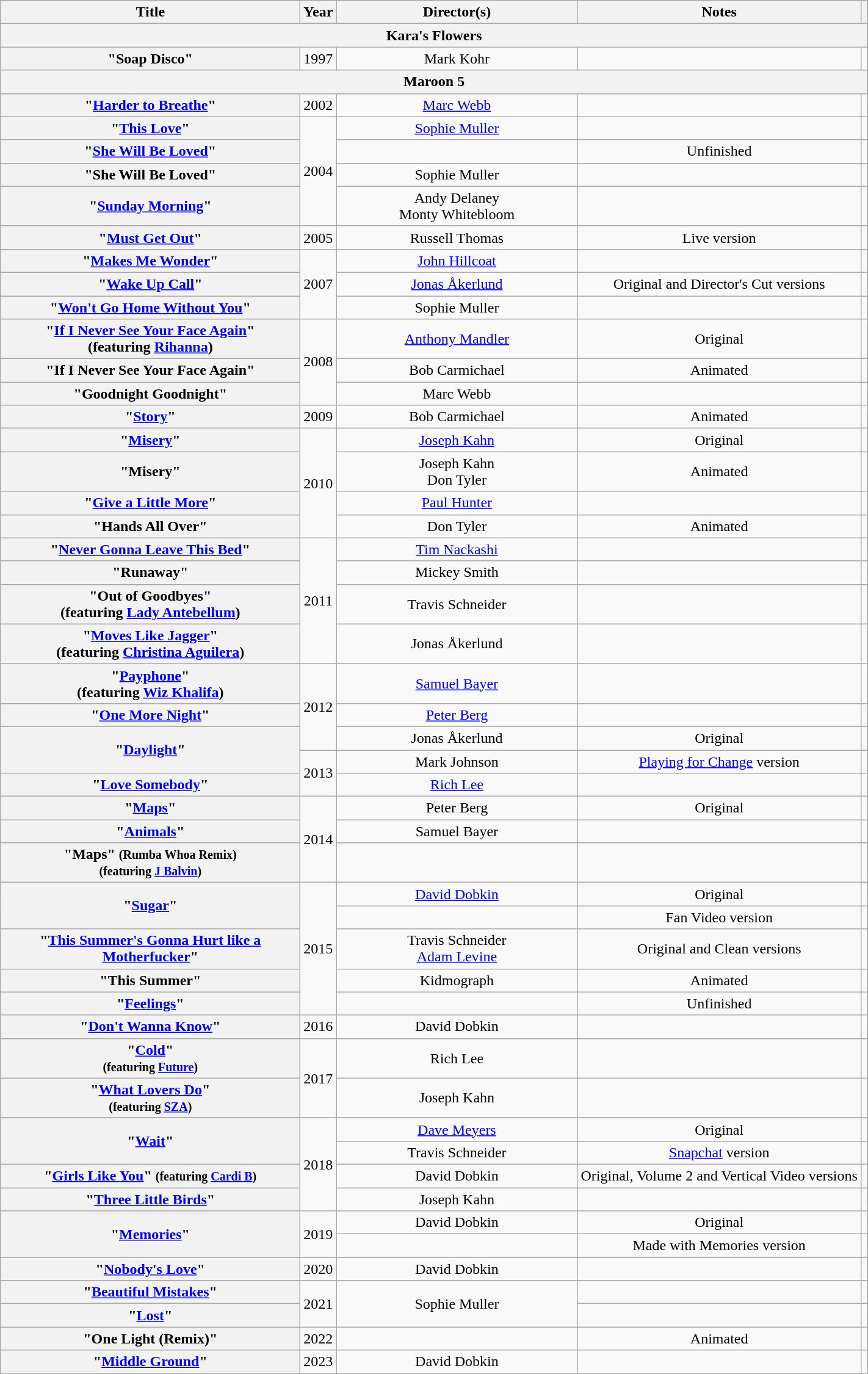<table class="wikitable plainrowheaders" style="text-align:center;">
<tr>
<th scope="col" style="width:20em;">Title</th>
<th scope="col">Year</th>
<th scope="col" style="width:16em;">Director(s)</th>
<th scope="col">Notes</th>
<th scope="col"></th>
</tr>
<tr>
<th scope="col" colspan="5">Kara's Flowers</th>
</tr>
<tr>
<th scope="row">"Soap Disco"</th>
<td>1997</td>
<td>Mark Kohr</td>
<td></td>
<td></td>
</tr>
<tr>
<th scope="col" colspan="5">Maroon 5</th>
</tr>
<tr>
<th scope="row">"<a href='#'>Harder to Breathe</a>"</th>
<td>2002</td>
<td><a href='#'>Marc Webb</a></td>
<td></td>
<td></td>
</tr>
<tr>
<th scope="row">"<a href='#'>This Love</a>"</th>
<td rowspan="4">2004</td>
<td><a href='#'>Sophie Muller</a></td>
<td></td>
<td></td>
</tr>
<tr>
<th scope="row">"<a href='#'>She Will Be Loved</a>" </th>
<td></td>
<td>Unfinished</td>
<td></td>
</tr>
<tr>
<th scope="row">"She Will Be Loved" </th>
<td>Sophie Muller</td>
<td></td>
<td></td>
</tr>
<tr>
<th scope="row">"<a href='#'>Sunday Morning</a>"</th>
<td>Andy Delaney<br>Monty Whitebloom</td>
<td></td>
<td></td>
</tr>
<tr>
<th scope="row">"<a href='#'>Must Get Out</a>"</th>
<td>2005</td>
<td>Russell Thomas</td>
<td>Live version</td>
<td></td>
</tr>
<tr>
<th scope="row">"<a href='#'>Makes Me Wonder</a>"</th>
<td rowspan="3">2007</td>
<td><a href='#'>John Hillcoat</a></td>
<td></td>
<td></td>
</tr>
<tr>
<th scope="row">"<a href='#'>Wake Up Call</a>"</th>
<td><a href='#'>Jonas Åkerlund</a></td>
<td>Original and Director's Cut versions</td>
<td></td>
</tr>
<tr>
<th scope="row">"<a href='#'>Won't Go Home Without You</a>"</th>
<td>Sophie Muller</td>
<td></td>
<td></td>
</tr>
<tr>
<th scope="row">"<a href='#'>If I Never See Your Face Again</a>" <br><span>(featuring <a href='#'>Rihanna</a>)</span></th>
<td rowspan="3">2008</td>
<td><a href='#'>Anthony Mandler</a></td>
<td>Original</td>
<td></td>
</tr>
<tr>
<th scope="row">"If I Never See Your Face Again" </th>
<td>Bob Carmichael</td>
<td>Animated</td>
<td></td>
</tr>
<tr>
<th scope="row">"Goodnight Goodnight"</th>
<td>Marc Webb</td>
<td></td>
<td></td>
</tr>
<tr>
<th scope="row">"<a href='#'>Story</a>"</th>
<td>2009</td>
<td>Bob Carmichael</td>
<td>Animated</td>
<td></td>
</tr>
<tr>
<th scope="row">"<a href='#'>Misery</a>"</th>
<td rowspan="4">2010</td>
<td><a href='#'>Joseph Kahn</a></td>
<td>Original</td>
<td></td>
</tr>
<tr>
<th scope="row">"Misery" </th>
<td>Joseph Kahn<br>Don Tyler</td>
<td>Animated</td>
<td></td>
</tr>
<tr>
<th scope="row">"<a href='#'>Give a Little More</a>"</th>
<td><a href='#'>Paul Hunter</a></td>
<td></td>
<td></td>
</tr>
<tr>
<th scope="row">"Hands All Over"</th>
<td>Don Tyler</td>
<td>Animated</td>
<td></td>
</tr>
<tr>
<th scope="row">"<a href='#'>Never Gonna Leave This Bed</a>"</th>
<td rowspan="4">2011</td>
<td><a href='#'>Tim Nackashi</a></td>
<td></td>
<td></td>
</tr>
<tr>
<th scope="row">"Runaway"</th>
<td>Mickey Smith</td>
<td></td>
<td></td>
</tr>
<tr>
<th scope="row">"Out of Goodbyes"<br><span>(featuring <a href='#'>Lady Antebellum</a>)</span></th>
<td>Travis Schneider</td>
<td></td>
<td></td>
</tr>
<tr>
<th scope="row">"<a href='#'>Moves Like Jagger</a>" <br><span>(featuring <a href='#'>Christina Aguilera</a>)</span></th>
<td>Jonas Åkerlund</td>
<td></td>
<td></td>
</tr>
<tr>
<th scope="row">"<a href='#'>Payphone</a>"<br><span>(featuring <a href='#'>Wiz Khalifa</a>)</span></th>
<td rowspan="3">2012</td>
<td><a href='#'>Samuel Bayer</a></td>
<td></td>
<td></td>
</tr>
<tr>
<th scope="row">"<a href='#'>One More Night</a>"</th>
<td><a href='#'>Peter Berg</a></td>
<td></td>
<td></td>
</tr>
<tr>
<th rowspan="2" scope="row">"<a href='#'>Daylight</a>"</th>
<td>Jonas Åkerlund</td>
<td>Original</td>
<td></td>
</tr>
<tr>
<td rowspan="2">2013</td>
<td>Mark Johnson</td>
<td><a href='#'>Playing for Change</a> version</td>
<td></td>
</tr>
<tr>
<th scope="row">"<a href='#'>Love Somebody</a>"</th>
<td><a href='#'>Rich Lee</a></td>
<td></td>
<td></td>
</tr>
<tr>
<th scope="row">"<a href='#'>Maps</a>"</th>
<td rowspan="3">2014</td>
<td>Peter Berg</td>
<td>Original</td>
<td></td>
</tr>
<tr>
<th scope="row">"<a href='#'>Animals</a>"</th>
<td>Samuel Bayer</td>
<td></td>
<td></td>
</tr>
<tr>
<th scope="row">"Maps" <small>(Rumba Whoa Remix)</small> <br> <small>(featuring <a href='#'>J Balvin</a>)</small></th>
<td></td>
<td></td>
<td></td>
</tr>
<tr>
<th rowspan="2" scope="row">"<a href='#'>Sugar</a>"</th>
<td rowspan="5">2015</td>
<td><a href='#'>David Dobkin</a></td>
<td>Original</td>
<td></td>
</tr>
<tr>
<td></td>
<td>Fan Video version</td>
<td></td>
</tr>
<tr>
<th scope="row">"<a href='#'>This Summer's Gonna Hurt like a Motherfucker</a>"</th>
<td>Travis Schneider<br><a href='#'>Adam Levine</a></td>
<td>Original and Clean versions</td>
<td></td>
</tr>
<tr>
<th scope="row">"This Summer" </th>
<td>Kidmograph</td>
<td>Animated</td>
<td></td>
</tr>
<tr>
<th scope="row">"<a href='#'>Feelings</a>"</th>
<td></td>
<td>Unfinished</td>
<td></td>
</tr>
<tr>
<th scope="row">"<a href='#'>Don't Wanna Know</a>"</th>
<td>2016</td>
<td>David Dobkin</td>
<td></td>
<td></td>
</tr>
<tr>
<th scope="row">"<a href='#'>Cold</a>" <br><small>(featuring <a href='#'>Future</a>)</small></th>
<td rowspan="2">2017</td>
<td>Rich Lee</td>
<td></td>
<td></td>
</tr>
<tr>
<th scope="row">"<a href='#'>What Lovers Do</a>" <br><small>(featuring <a href='#'>SZA</a>)</small></th>
<td>Joseph Kahn</td>
<td></td>
<td></td>
</tr>
<tr>
<th rowspan="2" scope="row">"<a href='#'>Wait</a>"</th>
<td rowspan="4">2018</td>
<td><a href='#'>Dave Meyers</a></td>
<td>Original</td>
<td></td>
</tr>
<tr>
<td>Travis Schneider</td>
<td><a href='#'>Snapchat</a> version</td>
<td></td>
</tr>
<tr>
<th scope="row">"<a href='#'>Girls Like You</a>" <small>(featuring <a href='#'>Cardi B</a>)</small></th>
<td>David Dobkin</td>
<td>Original, Volume 2 and Vertical Video versions</td>
<td></td>
</tr>
<tr>
<th scope="row">"<a href='#'>Three Little Birds</a>"</th>
<td>Joseph Kahn</td>
<td></td>
<td></td>
</tr>
<tr>
<th rowspan="2" scope="row">"<a href='#'>Memories</a>"</th>
<td rowspan="2">2019</td>
<td>David Dobkin</td>
<td>Original</td>
<td></td>
</tr>
<tr>
<td></td>
<td>Made with Memories version</td>
<td></td>
</tr>
<tr>
<th scope="row">"<a href='#'>Nobody's Love</a>"</th>
<td>2020</td>
<td>David Dobkin</td>
<td></td>
<td></td>
</tr>
<tr>
<th scope="row">"<a href='#'>Beautiful Mistakes</a>" <br></th>
<td rowspan="2">2021</td>
<td rowspan="2">Sophie Muller</td>
<td></td>
<td></td>
</tr>
<tr>
<th scope="row">"<a href='#'>Lost</a>"</th>
<td></td>
<td></td>
</tr>
<tr>
<th scope="row">"One Light (Remix)" <br> </th>
<td>2022</td>
<td></td>
<td>Animated</td>
<td></td>
</tr>
<tr>
<th scope="row">"<a href='#'>Middle Ground</a>"</th>
<td>2023</td>
<td>David Dobkin</td>
<td></td>
<td></td>
</tr>
</table>
